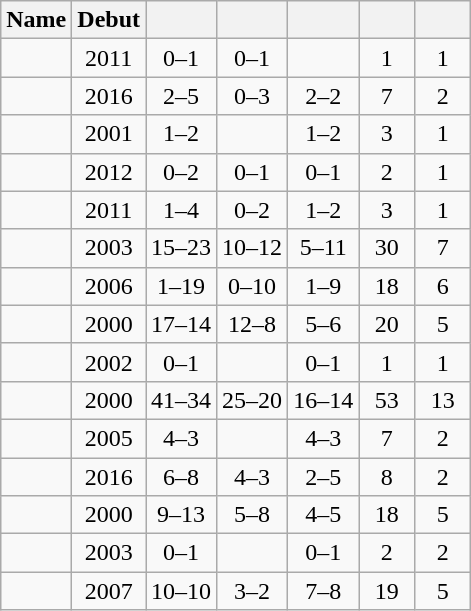<table class="wikitable sortable" style="text-align:center">
<tr>
<th>Name</th>
<th>Debut</th>
<th width=40></th>
<th width=40></th>
<th width=40></th>
<th width=30></th>
<th width=30></th>
</tr>
<tr>
<td align="left"></td>
<td>2011</td>
<td>0–1</td>
<td>0–1</td>
<td></td>
<td>1</td>
<td>1</td>
</tr>
<tr>
<td align="left"></td>
<td>2016</td>
<td>2–5</td>
<td>0–3</td>
<td>2–2</td>
<td>7</td>
<td>2</td>
</tr>
<tr>
<td align="left"></td>
<td>2001</td>
<td>1–2</td>
<td></td>
<td>1–2</td>
<td>3</td>
<td>1</td>
</tr>
<tr>
<td align="left"></td>
<td>2012</td>
<td>0–2</td>
<td>0–1</td>
<td>0–1</td>
<td>2</td>
<td>1</td>
</tr>
<tr>
<td align="left"></td>
<td>2011</td>
<td>1–4</td>
<td>0–2</td>
<td>1–2</td>
<td>3</td>
<td>1</td>
</tr>
<tr>
<td align="left"></td>
<td>2003</td>
<td>15–23</td>
<td>10–12</td>
<td>5–11</td>
<td>30</td>
<td>7</td>
</tr>
<tr>
<td align="left"></td>
<td>2006</td>
<td>1–19</td>
<td>0–10</td>
<td>1–9</td>
<td>18</td>
<td>6</td>
</tr>
<tr>
<td align="left"></td>
<td>2000</td>
<td>17–14</td>
<td>12–8</td>
<td>5–6</td>
<td>20</td>
<td>5</td>
</tr>
<tr>
<td align="left"></td>
<td>2002</td>
<td>0–1</td>
<td></td>
<td>0–1</td>
<td>1</td>
<td>1</td>
</tr>
<tr>
<td align="left"></td>
<td>2000</td>
<td>41–34</td>
<td>25–20</td>
<td>16–14</td>
<td>53</td>
<td>13</td>
</tr>
<tr>
<td align="left"></td>
<td>2005</td>
<td>4–3</td>
<td></td>
<td>4–3</td>
<td>7</td>
<td>2</td>
</tr>
<tr>
<td align="left"></td>
<td>2016</td>
<td>6–8</td>
<td>4–3</td>
<td>2–5</td>
<td>8</td>
<td>2</td>
</tr>
<tr>
<td align="left"></td>
<td>2000</td>
<td>9–13</td>
<td>5–8</td>
<td>4–5</td>
<td>18</td>
<td>5</td>
</tr>
<tr>
<td align="left"></td>
<td>2003</td>
<td>0–1</td>
<td></td>
<td>0–1</td>
<td>2</td>
<td>2</td>
</tr>
<tr>
<td align="left"></td>
<td>2007</td>
<td>10–10</td>
<td>3–2</td>
<td>7–8</td>
<td>19</td>
<td>5</td>
</tr>
</table>
